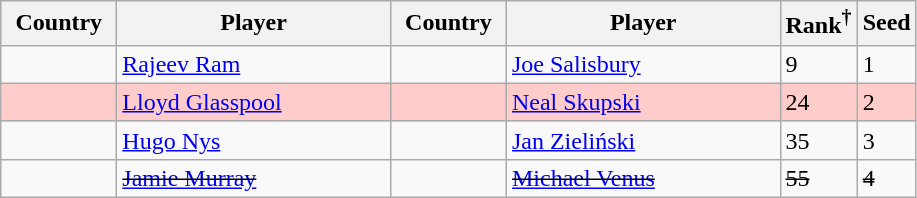<table class="sortable wikitable nowrap">
<tr>
<th width="70">Country</th>
<th width="175">Player</th>
<th width="70">Country</th>
<th width="175">Player</th>
<th>Rank<sup>†</sup></th>
<th>Seed</th>
</tr>
<tr>
<td></td>
<td><a href='#'>Rajeev Ram</a></td>
<td></td>
<td><a href='#'>Joe Salisbury</a></td>
<td>9</td>
<td>1</td>
</tr>
<tr bgcolor=#fcc>
<td></td>
<td><a href='#'>Lloyd Glasspool</a></td>
<td></td>
<td><a href='#'>Neal Skupski</a></td>
<td>24</td>
<td>2</td>
</tr>
<tr>
<td></td>
<td><a href='#'>Hugo Nys</a></td>
<td></td>
<td><a href='#'>Jan Zieliński</a></td>
<td>35</td>
<td>3</td>
</tr>
<tr>
<td><s></s></td>
<td><s><a href='#'>Jamie Murray</a></s></td>
<td><s></s></td>
<td><s><a href='#'>Michael Venus</a></s></td>
<td><s>55</s></td>
<td><s>4</s></td>
</tr>
</table>
